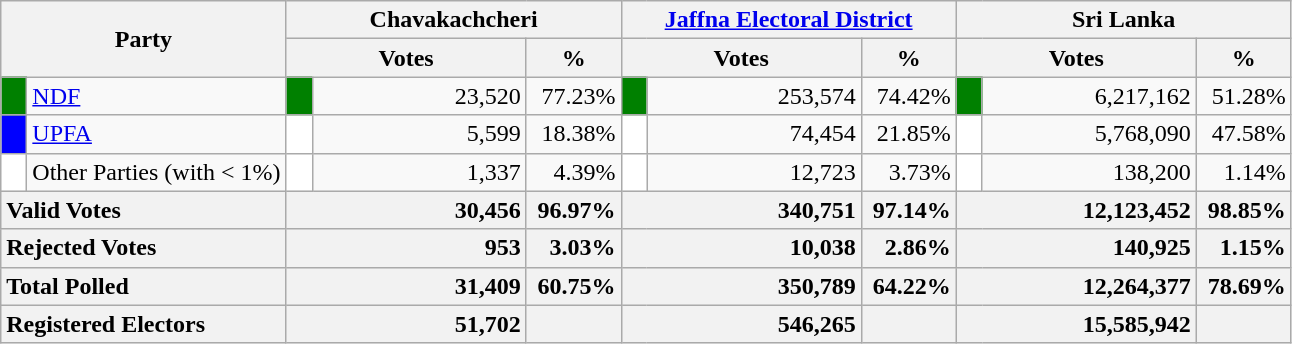<table class="wikitable">
<tr>
<th colspan="2" width="144px"rowspan="2">Party</th>
<th colspan="3" width="216px">Chavakachcheri</th>
<th colspan="3" width="216px"><a href='#'>Jaffna Electoral District</a></th>
<th colspan="3" width="216px">Sri Lanka</th>
</tr>
<tr>
<th colspan="2" width="144px">Votes</th>
<th>%</th>
<th colspan="2" width="144px">Votes</th>
<th>%</th>
<th colspan="2" width="144px">Votes</th>
<th>%</th>
</tr>
<tr>
<td style="background-color:green;" width="10px"></td>
<td style="text-align:left;"><a href='#'>NDF</a></td>
<td style="background-color:green;" width="10px"></td>
<td style="text-align:right;">23,520</td>
<td style="text-align:right;">77.23%</td>
<td style="background-color:green;" width="10px"></td>
<td style="text-align:right;">253,574</td>
<td style="text-align:right;">74.42%</td>
<td style="background-color:green;" width="10px"></td>
<td style="text-align:right;">6,217,162</td>
<td style="text-align:right;">51.28%</td>
</tr>
<tr>
<td style="background-color:blue;" width="10px"></td>
<td style="text-align:left;"><a href='#'>UPFA</a></td>
<td style="background-color:white;" width="10px"></td>
<td style="text-align:right;">5,599</td>
<td style="text-align:right;">18.38%</td>
<td style="background-color:white;" width="10px"></td>
<td style="text-align:right;">74,454</td>
<td style="text-align:right;">21.85%</td>
<td style="background-color:white;" width="10px"></td>
<td style="text-align:right;">5,768,090</td>
<td style="text-align:right;">47.58%</td>
</tr>
<tr>
<td style="background-color:white;" width="10px"></td>
<td style="text-align:left;">Other Parties (with < 1%)</td>
<td style="background-color:white;" width="10px"></td>
<td style="text-align:right;">1,337</td>
<td style="text-align:right;">4.39%</td>
<td style="background-color:white;" width="10px"></td>
<td style="text-align:right;">12,723</td>
<td style="text-align:right;">3.73%</td>
<td style="background-color:white;" width="10px"></td>
<td style="text-align:right;">138,200</td>
<td style="text-align:right;">1.14%</td>
</tr>
<tr>
<th colspan="2" width="144px"style="text-align:left;">Valid Votes</th>
<th style="text-align:right;"colspan="2" width="144px">30,456</th>
<th style="text-align:right;">96.97%</th>
<th style="text-align:right;"colspan="2" width="144px">340,751</th>
<th style="text-align:right;">97.14%</th>
<th style="text-align:right;"colspan="2" width="144px">12,123,452</th>
<th style="text-align:right;">98.85%</th>
</tr>
<tr>
<th colspan="2" width="144px"style="text-align:left;">Rejected Votes</th>
<th style="text-align:right;"colspan="2" width="144px">953</th>
<th style="text-align:right;">3.03%</th>
<th style="text-align:right;"colspan="2" width="144px">10,038</th>
<th style="text-align:right;">2.86%</th>
<th style="text-align:right;"colspan="2" width="144px">140,925</th>
<th style="text-align:right;">1.15%</th>
</tr>
<tr>
<th colspan="2" width="144px"style="text-align:left;">Total Polled</th>
<th style="text-align:right;"colspan="2" width="144px">31,409</th>
<th style="text-align:right;">60.75%</th>
<th style="text-align:right;"colspan="2" width="144px">350,789</th>
<th style="text-align:right;">64.22%</th>
<th style="text-align:right;"colspan="2" width="144px">12,264,377</th>
<th style="text-align:right;">78.69%</th>
</tr>
<tr>
<th colspan="2" width="144px"style="text-align:left;">Registered Electors</th>
<th style="text-align:right;"colspan="2" width="144px">51,702</th>
<th></th>
<th style="text-align:right;"colspan="2" width="144px">546,265</th>
<th></th>
<th style="text-align:right;"colspan="2" width="144px">15,585,942</th>
<th></th>
</tr>
</table>
